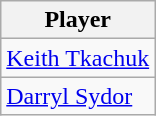<table class="wikitable">
<tr>
<th>Player</th>
</tr>
<tr>
<td><a href='#'>Keith Tkachuk</a></td>
</tr>
<tr>
<td><a href='#'>Darryl Sydor</a></td>
</tr>
</table>
